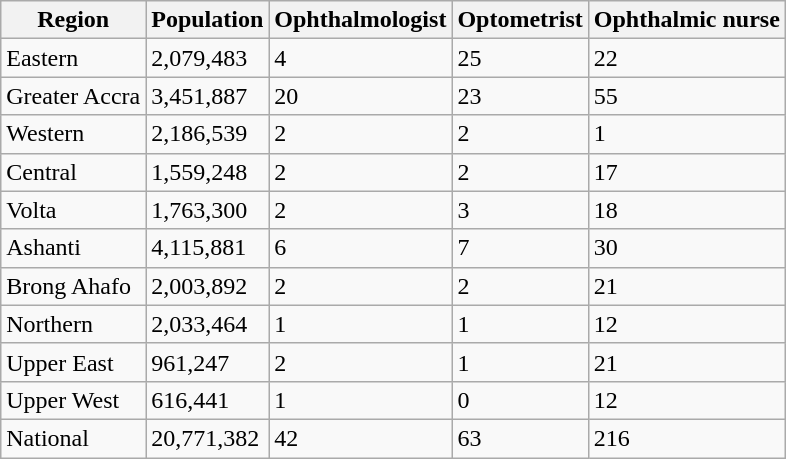<table class="wikitable sortable">
<tr>
<th>Region</th>
<th>Population</th>
<th>Ophthalmologist</th>
<th>Optometrist</th>
<th>Ophthalmic nurse</th>
</tr>
<tr>
<td>Eastern</td>
<td>2,079,483</td>
<td>4</td>
<td>25</td>
<td>22</td>
</tr>
<tr>
<td>Greater Accra</td>
<td>3,451,887</td>
<td>20</td>
<td>23</td>
<td>55</td>
</tr>
<tr>
<td>Western</td>
<td>2,186,539</td>
<td>2</td>
<td>2</td>
<td>1</td>
</tr>
<tr>
<td>Central</td>
<td>1,559,248</td>
<td>2</td>
<td>2</td>
<td>17</td>
</tr>
<tr>
<td>Volta</td>
<td>1,763,300</td>
<td>2</td>
<td>3</td>
<td>18</td>
</tr>
<tr>
<td>Ashanti</td>
<td>4,115,881</td>
<td>6</td>
<td>7</td>
<td>30</td>
</tr>
<tr>
<td>Brong Ahafo</td>
<td>2,003,892</td>
<td>2</td>
<td>2</td>
<td>21</td>
</tr>
<tr>
<td>Northern</td>
<td>2,033,464</td>
<td>1</td>
<td>1</td>
<td>12</td>
</tr>
<tr>
<td>Upper East</td>
<td>961,247</td>
<td>2</td>
<td>1</td>
<td>21</td>
</tr>
<tr>
<td>Upper West</td>
<td>616,441</td>
<td>1</td>
<td>0</td>
<td>12</td>
</tr>
<tr>
<td>National</td>
<td>20,771,382</td>
<td>42</td>
<td>63</td>
<td>216</td>
</tr>
</table>
